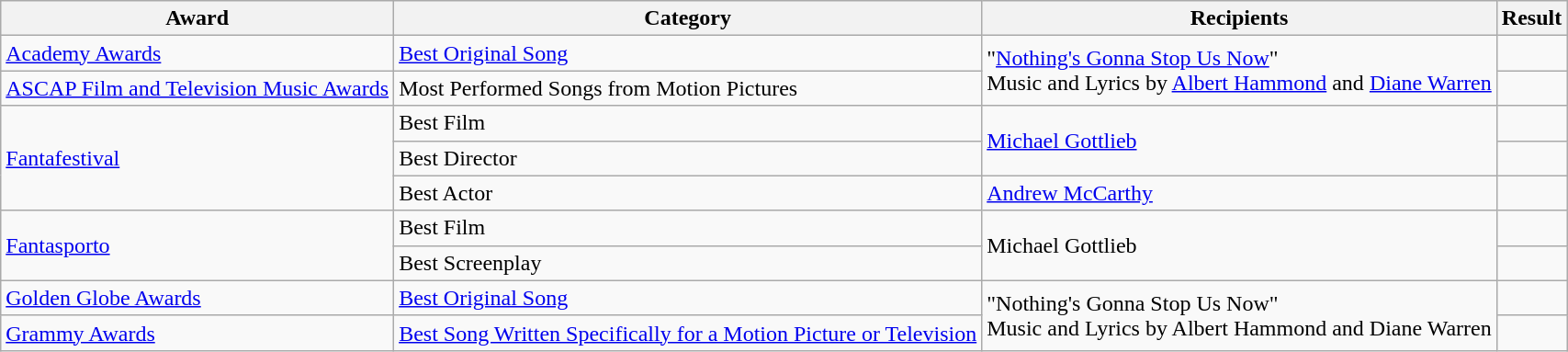<table class="wikitable sortable">
<tr>
<th>Award</th>
<th>Category</th>
<th>Recipients</th>
<th>Result</th>
</tr>
<tr>
<td><a href='#'>Academy Awards</a></td>
<td><a href='#'>Best Original Song</a></td>
<td rowspan="2">"<a href='#'>Nothing's Gonna Stop Us Now</a>" <br> Music and Lyrics by <a href='#'>Albert Hammond</a> and <a href='#'>Diane Warren</a></td>
<td></td>
</tr>
<tr>
<td><a href='#'>ASCAP Film and Television Music Awards</a></td>
<td>Most Performed Songs from Motion Pictures</td>
<td></td>
</tr>
<tr>
<td rowspan="3"><a href='#'>Fantafestival</a></td>
<td>Best Film</td>
<td rowspan="2"><a href='#'>Michael Gottlieb</a></td>
<td></td>
</tr>
<tr>
<td>Best Director</td>
<td></td>
</tr>
<tr>
<td>Best Actor</td>
<td><a href='#'>Andrew McCarthy</a></td>
<td></td>
</tr>
<tr>
<td rowspan="2"><a href='#'>Fantasporto</a></td>
<td>Best Film</td>
<td rowspan="2">Michael Gottlieb</td>
<td></td>
</tr>
<tr>
<td>Best Screenplay</td>
<td></td>
</tr>
<tr>
<td><a href='#'>Golden Globe Awards</a></td>
<td><a href='#'>Best Original Song</a></td>
<td rowspan="2">"Nothing's Gonna Stop Us Now" <br> Music and Lyrics by Albert Hammond and Diane Warren</td>
<td></td>
</tr>
<tr>
<td><a href='#'>Grammy Awards</a></td>
<td><a href='#'>Best Song Written Specifically for a Motion Picture or Television</a></td>
<td></td>
</tr>
</table>
